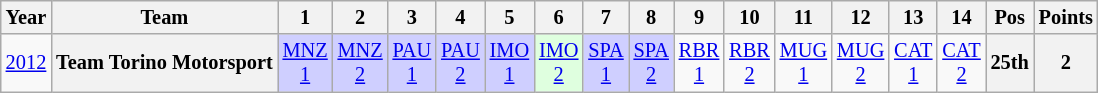<table class="wikitable" style="text-align:center; font-size:85%">
<tr>
<th>Year</th>
<th>Team</th>
<th>1</th>
<th>2</th>
<th>3</th>
<th>4</th>
<th>5</th>
<th>6</th>
<th>7</th>
<th>8</th>
<th>9</th>
<th>10</th>
<th>11</th>
<th>12</th>
<th>13</th>
<th>14</th>
<th>Pos</th>
<th>Points</th>
</tr>
<tr>
<td><a href='#'>2012</a></td>
<th nowrap>Team Torino Motorsport</th>
<td style="background:#CFCFFF;"><a href='#'>MNZ<br>1</a><br></td>
<td style="background:#CFCFFF;"><a href='#'>MNZ<br>2</a><br></td>
<td style="background:#CFCFFF;"><a href='#'>PAU<br>1</a><br></td>
<td style="background:#CFCFFF;"><a href='#'>PAU<br>2</a><br></td>
<td style="background:#CFCFFF;"><a href='#'>IMO<br>1</a><br></td>
<td style="background:#DFFFDF;"><a href='#'>IMO<br>2</a><br></td>
<td style="background:#CFCFFF;"><a href='#'>SPA<br>1</a><br></td>
<td style="background:#CFCFFF;"><a href='#'>SPA<br>2</a><br></td>
<td><a href='#'>RBR<br>1</a></td>
<td><a href='#'>RBR<br>2</a></td>
<td><a href='#'>MUG<br>1</a></td>
<td><a href='#'>MUG<br>2</a></td>
<td><a href='#'>CAT<br>1</a></td>
<td><a href='#'>CAT<br>2</a></td>
<th>25th</th>
<th>2</th>
</tr>
</table>
